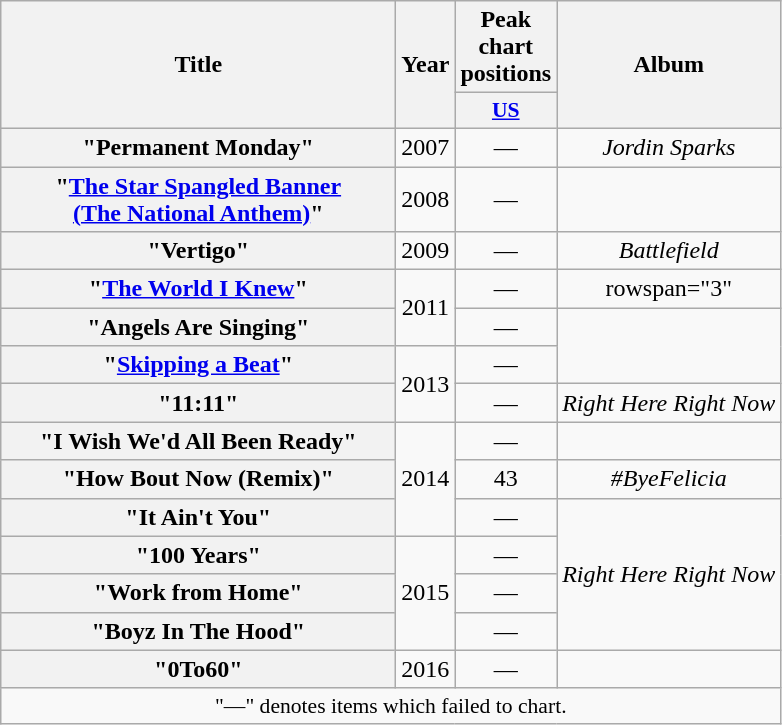<table class="wikitable plainrowheaders" style="text-align:center;">
<tr>
<th scope="col" rowspan="2" style="width:16em;">Title</th>
<th scope="col" rowspan="2">Year</th>
<th scope="col">Peak chart positions</th>
<th scope="col" rowspan="2">Album</th>
</tr>
<tr>
<th scope="col" style="width:3em;font-size:90%;"><a href='#'>US </a><br></th>
</tr>
<tr>
<th scope="row">"Permanent Monday"</th>
<td>2007</td>
<td>—</td>
<td><em>Jordin Sparks</em></td>
</tr>
<tr>
<th scope="row">"<a href='#'>The Star Spangled Banner<br>(The National Anthem)</a>"</th>
<td>2008</td>
<td>—</td>
<td></td>
</tr>
<tr>
<th scope="row">"Vertigo"</th>
<td>2009</td>
<td>—</td>
<td><em>Battlefield</em></td>
</tr>
<tr>
<th scope="row">"<a href='#'>The World I Knew</a>"</th>
<td rowspan="2">2011</td>
<td>—</td>
<td>rowspan="3" </td>
</tr>
<tr>
<th scope="row">"Angels Are Singing"</th>
<td>—</td>
</tr>
<tr>
<th scope="row">"<a href='#'>Skipping a Beat</a>"</th>
<td rowspan="2">2013</td>
<td>—</td>
</tr>
<tr>
<th scope="row">"11:11"</th>
<td>—</td>
<td><em>Right Here Right Now</em></td>
</tr>
<tr>
<th scope="row">"I Wish We'd All Been Ready"</th>
<td rowspan="3">2014</td>
<td>—</td>
<td></td>
</tr>
<tr>
<th scope="row">"How Bout Now (Remix)"</th>
<td>43</td>
<td><em>#ByeFelicia</em></td>
</tr>
<tr>
<th scope="row">"It Ain't You"</th>
<td>—</td>
<td rowspan="4"><em>Right Here Right Now</em></td>
</tr>
<tr>
<th scope="row">"100 Years"</th>
<td rowspan="3">2015</td>
<td>—</td>
</tr>
<tr>
<th scope="row">"Work from Home"<br></th>
<td>—</td>
</tr>
<tr>
<th scope="row">"Boyz In The Hood"</th>
<td>—</td>
</tr>
<tr>
<th scope="row">"0To60"<br></th>
<td>2016</td>
<td>—</td>
<td></td>
</tr>
<tr>
<td colspan="4" style="font-size:90%">"—" denotes items which failed to chart.</td>
</tr>
</table>
